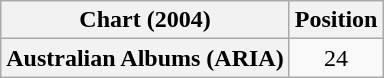<table class="wikitable plainrowheaders">
<tr>
<th scope="col">Chart (2004)</th>
<th scope="col">Position</th>
</tr>
<tr>
<th scope="row">Australian Albums (ARIA)</th>
<td align="center">24</td>
</tr>
</table>
